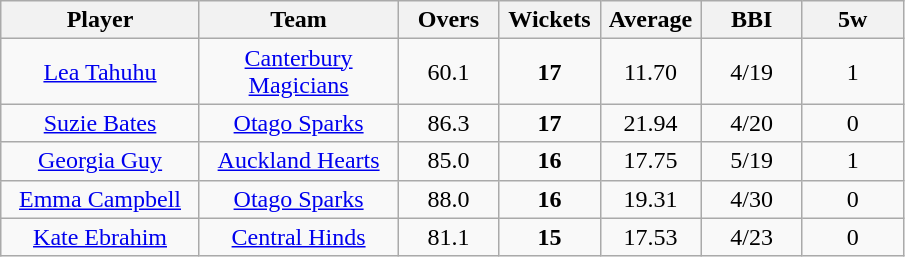<table class="wikitable" style="text-align:center">
<tr>
<th width=125>Player</th>
<th width=125>Team</th>
<th width=60>Overs</th>
<th width=60>Wickets</th>
<th width=60>Average</th>
<th width=60>BBI</th>
<th width=60>5w</th>
</tr>
<tr>
<td><a href='#'>Lea Tahuhu</a></td>
<td><a href='#'>Canterbury Magicians</a></td>
<td>60.1</td>
<td><strong>17</strong></td>
<td>11.70</td>
<td>4/19</td>
<td>1</td>
</tr>
<tr>
<td><a href='#'>Suzie Bates</a></td>
<td><a href='#'>Otago Sparks</a></td>
<td>86.3</td>
<td><strong>17</strong></td>
<td>21.94</td>
<td>4/20</td>
<td>0</td>
</tr>
<tr>
<td><a href='#'>Georgia Guy</a></td>
<td><a href='#'>Auckland Hearts</a></td>
<td>85.0</td>
<td><strong>16</strong></td>
<td>17.75</td>
<td>5/19</td>
<td>1</td>
</tr>
<tr>
<td><a href='#'>Emma Campbell</a></td>
<td><a href='#'>Otago Sparks</a></td>
<td>88.0</td>
<td><strong>16</strong></td>
<td>19.31</td>
<td>4/30</td>
<td>0</td>
</tr>
<tr>
<td><a href='#'>Kate Ebrahim</a></td>
<td><a href='#'>Central Hinds</a></td>
<td>81.1</td>
<td><strong>15</strong></td>
<td>17.53</td>
<td>4/23</td>
<td>0</td>
</tr>
</table>
